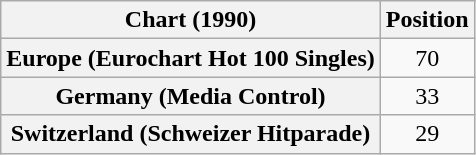<table class="wikitable sortable plainrowheaders" style="text-align:center">
<tr>
<th>Chart (1990)</th>
<th>Position</th>
</tr>
<tr>
<th scope="row">Europe (Eurochart Hot 100 Singles)</th>
<td>70</td>
</tr>
<tr>
<th scope="row">Germany (Media Control)</th>
<td>33</td>
</tr>
<tr>
<th scope="row">Switzerland (Schweizer Hitparade)</th>
<td>29</td>
</tr>
</table>
